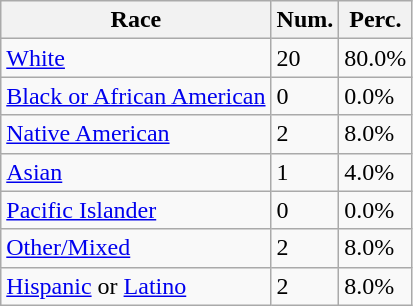<table class="wikitable">
<tr>
<th>Race</th>
<th>Num.</th>
<th>Perc.</th>
</tr>
<tr>
<td><a href='#'>White</a></td>
<td>20</td>
<td>80.0%</td>
</tr>
<tr>
<td><a href='#'>Black or African American</a></td>
<td>0</td>
<td>0.0%</td>
</tr>
<tr>
<td><a href='#'>Native American</a></td>
<td>2</td>
<td>8.0%</td>
</tr>
<tr>
<td><a href='#'>Asian</a></td>
<td>1</td>
<td>4.0%</td>
</tr>
<tr>
<td><a href='#'>Pacific Islander</a></td>
<td>0</td>
<td>0.0%</td>
</tr>
<tr>
<td><a href='#'>Other/Mixed</a></td>
<td>2</td>
<td>8.0%</td>
</tr>
<tr>
<td><a href='#'>Hispanic</a> or <a href='#'>Latino</a></td>
<td>2</td>
<td>8.0%</td>
</tr>
</table>
